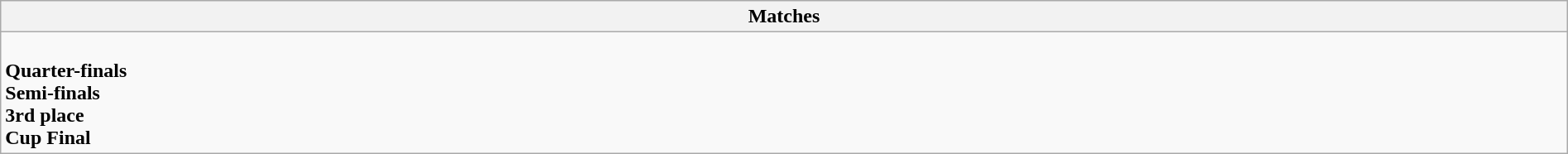<table class="wikitable collapsible collapsed" style="width:100%;">
<tr>
<th>Matches</th>
</tr>
<tr>
<td><br><strong>Quarter-finals</strong>



<br><strong>Semi-finals</strong>

<br><strong>3rd place</strong>
<br><strong>Cup Final</strong>
</td>
</tr>
</table>
